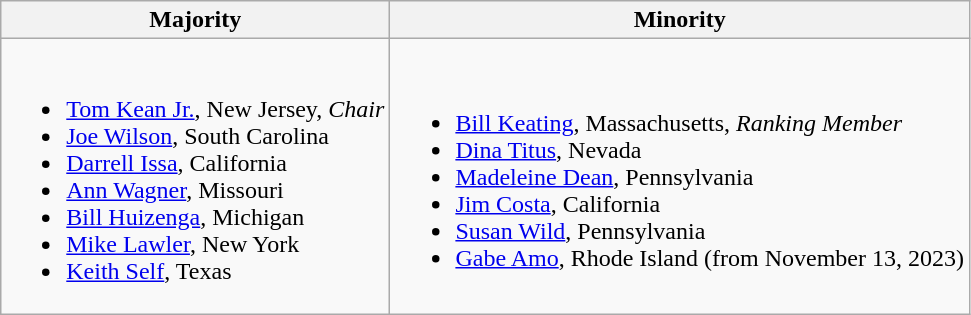<table class=wikitable>
<tr>
<th>Majority</th>
<th>Minority</th>
</tr>
<tr>
<td><br><ul><li><a href='#'>Tom Kean Jr.</a>, New Jersey, <em>Chair</em></li><li><a href='#'>Joe Wilson</a>, South Carolina</li><li><a href='#'>Darrell Issa</a>, California</li><li><a href='#'>Ann Wagner</a>, Missouri</li><li><a href='#'>Bill Huizenga</a>, Michigan</li><li><a href='#'>Mike Lawler</a>, New York</li><li><a href='#'>Keith Self</a>, Texas</li></ul></td>
<td><br><ul><li><a href='#'>Bill Keating</a>, Massachusetts, <em>Ranking Member</em></li><li><a href='#'>Dina Titus</a>, Nevada</li><li><a href='#'>Madeleine Dean</a>, Pennsylvania</li><li><a href='#'>Jim Costa</a>, California</li><li><a href='#'>Susan Wild</a>, Pennsylvania</li><li><a href='#'>Gabe Amo</a>, Rhode Island (from November 13, 2023)</li></ul></td>
</tr>
</table>
